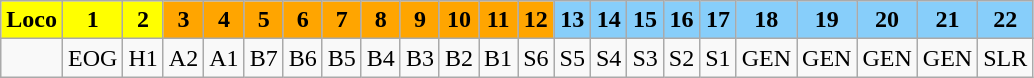<table class="wikitable plainrowheaders unsortable" style="text-align:center">
<tr>
<th rowspan="1" scope="col" style="background:yellow;">Loco</th>
<th rowspan="1" scope="col" style="background:yellow;">1</th>
<th rowspan="1" scope="col" style="background:yellow;">2</th>
<th rowspan="1" scope="col" style="background:orange;">3</th>
<th rowspan="1" scope="col" style="background:orange;">4</th>
<th rowspan="1" scope="col" style="background:orange;">5</th>
<th rowspan="1" scope="col" style="background:orange;">6</th>
<th rowspan="1" scope="col" style="background:orange;">7</th>
<th rowspan="1" scope="col" style="background:orange;">8</th>
<th rowspan="1" scope="col" style="background:orange;">9</th>
<th rowspan="1" scope="col" style="background:orange;">10</th>
<th rowspan="1" scope="col" style="background:orange;">11</th>
<th rowspan="1" scope="col" style="background:orange;">12</th>
<th rowspan="1" scope="col" style="background:lightskyblue;">13</th>
<th rowspan="1" scope="col" style="background:lightskyblue;">14</th>
<th rowspan="1" scope="col" style="background:lightskyblue;">15</th>
<th rowspan="1" scope="col" style="background:lightskyblue;">16</th>
<th rowspan="1" scope="col" style="background:lightskyblue;">17</th>
<th rowspan="1" scope="col" style="background:lightskyblue;">18</th>
<th rowspan="1" scope="col" style="background:lightskyblue;">19</th>
<th rowspan="1" scope="col" style="background:lightskyblue;">20</th>
<th rowspan="1" scope="col" style="background:lightskyblue;">21</th>
<th rowspan="1" scope="col" style="background:lightskyblue;">22</th>
</tr>
<tr>
<td></td>
<td>EOG</td>
<td>H1</td>
<td>A2</td>
<td>A1</td>
<td>B7</td>
<td>B6</td>
<td>B5</td>
<td>B4</td>
<td>B3</td>
<td>B2</td>
<td>B1</td>
<td>S6</td>
<td>S5</td>
<td>S4</td>
<td>S3</td>
<td>S2</td>
<td>S1</td>
<td>GEN</td>
<td>GEN</td>
<td>GEN</td>
<td>GEN</td>
<td>SLR</td>
</tr>
</table>
